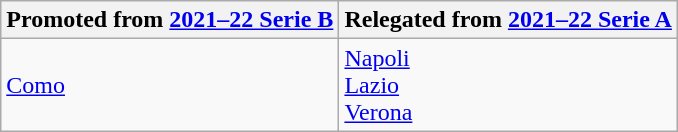<table class="wikitable">
<tr>
<th>Promoted from <a href='#'>2021–22 Serie B</a></th>
<th>Relegated from <a href='#'>2021–22 Serie A</a></th>
</tr>
<tr>
<td><a href='#'>Como</a></td>
<td><a href='#'>Napoli</a><br><a href='#'>Lazio</a><br><a href='#'>Verona</a></td>
</tr>
</table>
